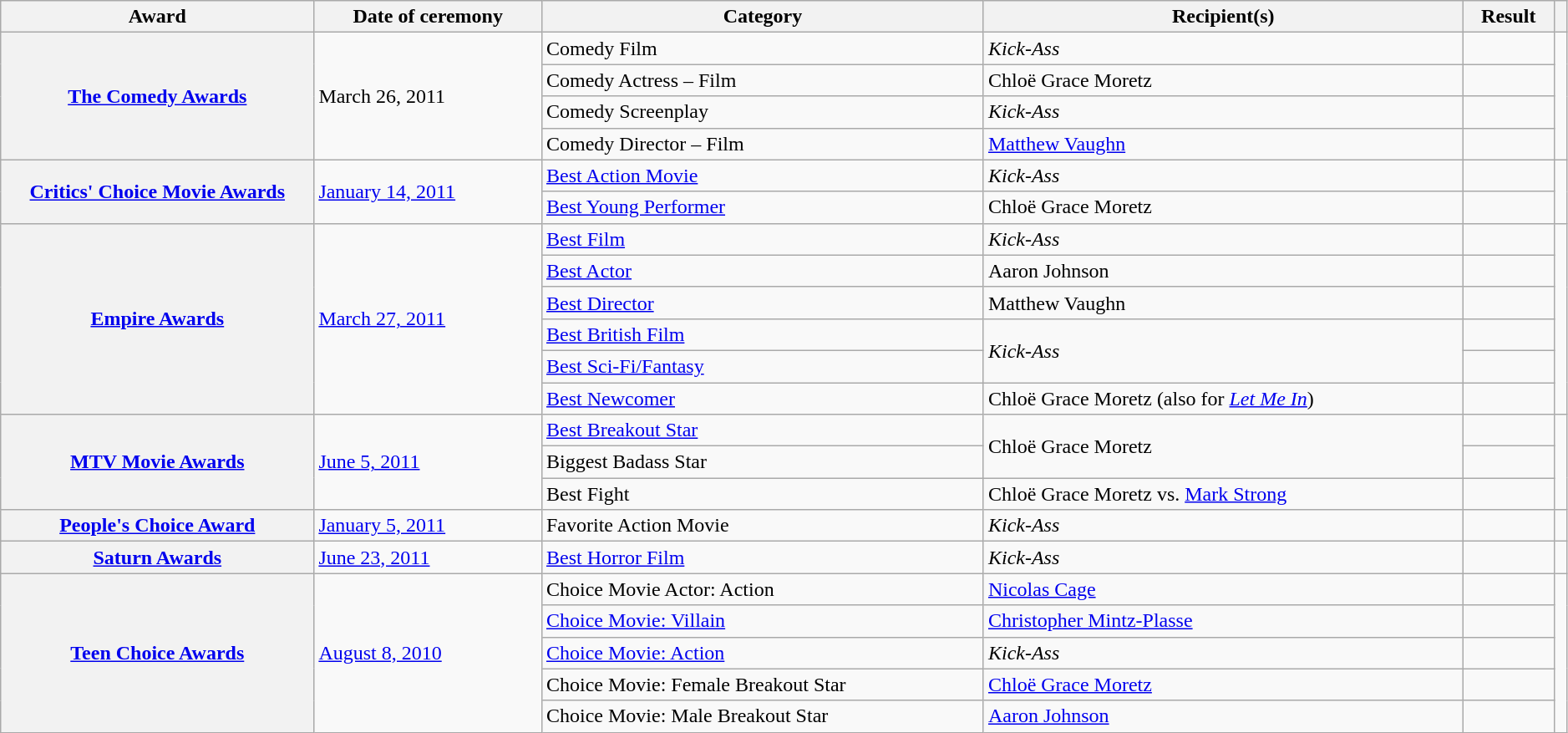<table class="wikitable sortable plainrowheaders" style="width: 99%">
<tr>
<th scope="col" style="width:20%;">Award</th>
<th scope="col">Date of ceremony</th>
<th scope="col">Category</th>
<th scope="col">Recipient(s)</th>
<th scope="col">Result</th>
<th scope="col" class="unsortable"></th>
</tr>
<tr>
<th scope="row" rowspan="4" style="text-align:center;"><a href='#'>The Comedy Awards</a></th>
<td rowspan="4">March 26, 2011</td>
<td>Comedy Film</td>
<td><em>Kick-Ass</em></td>
<td></td>
<td style="text-align:center;" rowspan="4"><br></td>
</tr>
<tr>
<td>Comedy Actress – Film</td>
<td>Chloë Grace Moretz</td>
<td></td>
</tr>
<tr>
<td>Comedy Screenplay</td>
<td><em>Kick-Ass</em></td>
<td></td>
</tr>
<tr>
<td>Comedy Director – Film</td>
<td><a href='#'>Matthew Vaughn</a></td>
<td></td>
</tr>
<tr>
<th scope="row" rowspan="2" style="text-align:center;"><a href='#'>Critics' Choice Movie Awards</a></th>
<td rowspan="2"><a href='#'>January 14, 2011</a></td>
<td><a href='#'>Best Action Movie</a></td>
<td><em>Kick-Ass</em></td>
<td></td>
<td style="text-align:center;" rowspan="2"></td>
</tr>
<tr>
<td><a href='#'>Best Young Performer</a></td>
<td>Chloë Grace Moretz</td>
<td></td>
</tr>
<tr>
<th scope="row" rowspan="6" style="text-align:center;"><a href='#'>Empire Awards</a></th>
<td rowspan="6"><a href='#'>March 27, 2011</a></td>
<td><a href='#'>Best Film</a></td>
<td><em>Kick-Ass</em></td>
<td></td>
<td style="text-align:center;" rowspan="6"></td>
</tr>
<tr>
<td><a href='#'>Best Actor</a></td>
<td>Aaron Johnson</td>
<td></td>
</tr>
<tr>
<td><a href='#'>Best Director</a></td>
<td>Matthew Vaughn</td>
<td></td>
</tr>
<tr>
<td><a href='#'>Best British Film</a></td>
<td rowspan="2"><em>Kick-Ass</em></td>
<td></td>
</tr>
<tr>
<td><a href='#'>Best Sci-Fi/Fantasy</a></td>
<td></td>
</tr>
<tr>
<td><a href='#'>Best Newcomer</a></td>
<td>Chloë Grace Moretz (also for <em><a href='#'>Let Me In</a></em>)</td>
<td></td>
</tr>
<tr>
<th scope="row" rowspan="3" style="text-align:center;"><a href='#'>MTV Movie Awards</a></th>
<td rowspan="3"><a href='#'>June 5, 2011</a></td>
<td><a href='#'>Best Breakout Star</a></td>
<td rowspan="2">Chloë Grace Moretz</td>
<td></td>
<td style="text-align:center;" rowspan="3"><br></td>
</tr>
<tr>
<td>Biggest Badass Star</td>
<td></td>
</tr>
<tr>
<td>Best Fight</td>
<td>Chloë Grace Moretz vs. <a href='#'>Mark Strong</a></td>
<td></td>
</tr>
<tr>
<th scope="row" style="text-align:center;"><a href='#'>People's Choice Award</a></th>
<td><a href='#'>January 5, 2011</a></td>
<td>Favorite Action Movie</td>
<td><em>Kick-Ass</em></td>
<td></td>
<td style="text-align:center;"><br></td>
</tr>
<tr>
<th scope="row" style="text-align:center;"><a href='#'>Saturn Awards</a></th>
<td><a href='#'>June 23, 2011</a></td>
<td><a href='#'>Best Horror Film</a></td>
<td><em>Kick-Ass</em></td>
<td></td>
<td style="text-align:center;"></td>
</tr>
<tr>
<th scope="row" rowspan="5" style="text-align:center;"><a href='#'>Teen Choice Awards</a></th>
<td rowspan="5"><a href='#'>August 8, 2010</a></td>
<td>Choice Movie Actor: Action</td>
<td><a href='#'>Nicolas Cage</a></td>
<td></td>
<td style="text-align:center;" rowspan="5"><br></td>
</tr>
<tr>
<td><a href='#'>Choice Movie: Villain</a></td>
<td><a href='#'>Christopher Mintz-Plasse</a></td>
<td></td>
</tr>
<tr>
<td><a href='#'>Choice Movie: Action</a></td>
<td><em>Kick-Ass</em></td>
<td></td>
</tr>
<tr>
<td>Choice Movie: Female Breakout Star</td>
<td><a href='#'>Chloë Grace Moretz</a></td>
<td></td>
</tr>
<tr>
<td>Choice Movie: Male Breakout Star</td>
<td><a href='#'>Aaron Johnson</a></td>
<td></td>
</tr>
</table>
